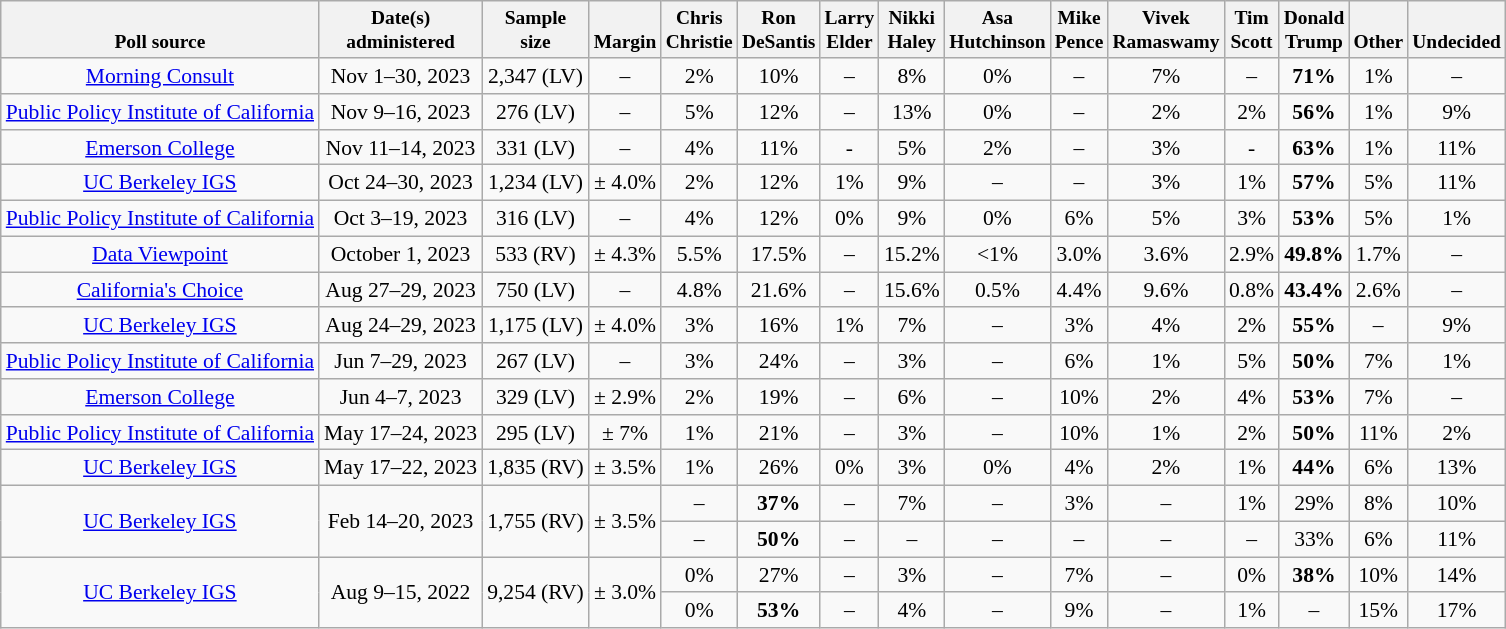<table class="wikitable mw-datatable" style="font-size:90%;text-align:center;">
<tr style="vertical-align:bottom; font-size:90%;">
<th>Poll source</th>
<th>Date(s)<br>administered</th>
<th>Sample<br>size</th>
<th>Margin<br></th>
<th>Chris<br>Christie</th>
<th>Ron<br>DeSantis</th>
<th>Larry<br>Elder</th>
<th>Nikki<br>Haley</th>
<th>Asa<br>Hutchinson</th>
<th>Mike<br>Pence</th>
<th>Vivek<br>Ramaswamy</th>
<th>Tim<br>Scott</th>
<th>Donald<br>Trump</th>
<th>Other</th>
<th>Undecided</th>
</tr>
<tr>
<td><a href='#'>Morning Consult</a></td>
<td>Nov 1–30, 2023</td>
<td>2,347 (LV)</td>
<td>–</td>
<td>2%</td>
<td>10%</td>
<td>–</td>
<td>8%</td>
<td>0%</td>
<td>–</td>
<td>7%</td>
<td>–</td>
<td><strong>71%</strong></td>
<td>1%</td>
<td>–</td>
</tr>
<tr>
<td><a href='#'>Public Policy Institute of California</a></td>
<td>Nov 9–16, 2023</td>
<td>276 (LV)</td>
<td>–</td>
<td>5%</td>
<td>12%</td>
<td>–</td>
<td>13%</td>
<td>0%</td>
<td>–</td>
<td>2%</td>
<td>2%</td>
<td><strong>56%</strong></td>
<td>1%</td>
<td>9%</td>
</tr>
<tr>
<td><a href='#'>Emerson College</a></td>
<td>Nov 11–14, 2023</td>
<td>331 (LV)</td>
<td>–</td>
<td>4%</td>
<td>11%</td>
<td>-</td>
<td>5%</td>
<td>2%</td>
<td>–</td>
<td>3%</td>
<td>-</td>
<td><strong>63%</strong></td>
<td>1%</td>
<td>11%</td>
</tr>
<tr>
<td><a href='#'>UC Berkeley IGS</a></td>
<td>Oct 24–30, 2023</td>
<td>1,234 (LV)</td>
<td>± 4.0%</td>
<td>2%</td>
<td>12%</td>
<td>1%</td>
<td>9%</td>
<td>–</td>
<td>–</td>
<td>3%</td>
<td>1%</td>
<td><strong>57%</strong></td>
<td>5%</td>
<td>11%</td>
</tr>
<tr>
<td><a href='#'>Public Policy Institute of California</a></td>
<td>Oct 3–19, 2023</td>
<td>316 (LV)</td>
<td>–</td>
<td>4%</td>
<td>12%</td>
<td>0%</td>
<td>9%</td>
<td>0%</td>
<td>6%</td>
<td>5%</td>
<td>3%</td>
<td><strong>53%</strong></td>
<td>5%</td>
<td>1%</td>
</tr>
<tr>
<td><a href='#'>Data Viewpoint</a></td>
<td>October 1, 2023</td>
<td>533 (RV)</td>
<td>± 4.3%</td>
<td>5.5%</td>
<td>17.5%</td>
<td>–</td>
<td>15.2%</td>
<td><1%</td>
<td>3.0%</td>
<td>3.6%</td>
<td>2.9%</td>
<td><strong>49.8%</strong></td>
<td>1.7%</td>
<td>–</td>
</tr>
<tr>
<td><a href='#'>California's Choice</a></td>
<td>Aug 27–29, 2023</td>
<td>750 (LV)</td>
<td>–</td>
<td>4.8%</td>
<td>21.6%</td>
<td>–</td>
<td>15.6%</td>
<td>0.5%</td>
<td>4.4%</td>
<td>9.6%</td>
<td>0.8%</td>
<td><strong>43.4%</strong></td>
<td>2.6%</td>
<td>–</td>
</tr>
<tr>
<td><a href='#'>UC Berkeley IGS</a></td>
<td>Aug 24–29, 2023</td>
<td>1,175 (LV)</td>
<td>± 4.0%</td>
<td>3%</td>
<td>16%</td>
<td>1%</td>
<td>7%</td>
<td>–</td>
<td>3%</td>
<td>4%</td>
<td>2%</td>
<td><strong>55%</strong></td>
<td>–</td>
<td>9%</td>
</tr>
<tr>
<td><a href='#'>Public Policy Institute of California</a></td>
<td>Jun 7–29, 2023</td>
<td>267 (LV)</td>
<td>–</td>
<td>3%</td>
<td>24%</td>
<td>–</td>
<td>3%</td>
<td>–</td>
<td>6%</td>
<td>1%</td>
<td>5%</td>
<td><strong>50%</strong></td>
<td>7%</td>
<td>1%</td>
</tr>
<tr>
<td><a href='#'>Emerson College</a></td>
<td>Jun 4–7, 2023</td>
<td>329 (LV)</td>
<td>± 2.9%</td>
<td>2%</td>
<td>19%</td>
<td>–</td>
<td>6%</td>
<td>–</td>
<td>10%</td>
<td>2%</td>
<td>4%</td>
<td><strong>53%</strong></td>
<td>7%</td>
<td>–</td>
</tr>
<tr>
<td><a href='#'>Public Policy Institute of California</a></td>
<td>May 17–24, 2023</td>
<td>295 (LV)</td>
<td>± 7%</td>
<td>1%</td>
<td>21%</td>
<td>–</td>
<td>3%</td>
<td>–</td>
<td>10%</td>
<td>1%</td>
<td>2%</td>
<td><strong>50%</strong></td>
<td>11%</td>
<td>2%</td>
</tr>
<tr>
<td><a href='#'>UC Berkeley IGS</a></td>
<td>May 17–22, 2023</td>
<td>1,835 (RV)</td>
<td>± 3.5%</td>
<td>1%</td>
<td>26%</td>
<td>0%</td>
<td>3%</td>
<td>0%</td>
<td>4%</td>
<td>2%</td>
<td>1%</td>
<td><strong>44%</strong></td>
<td>6%</td>
<td>13%</td>
</tr>
<tr>
<td rowspan=2><a href='#'>UC Berkeley IGS</a></td>
<td rowspan=2>Feb 14–20, 2023</td>
<td rowspan=2>1,755 (RV)</td>
<td rowspan=2>± 3.5%</td>
<td>–</td>
<td><strong>37%</strong></td>
<td>–</td>
<td>7%</td>
<td>–</td>
<td>3%</td>
<td>–</td>
<td>1%</td>
<td>29%</td>
<td>8%</td>
<td>10%</td>
</tr>
<tr>
<td>–</td>
<td><strong>50%</strong></td>
<td>–</td>
<td>–</td>
<td>–</td>
<td>–</td>
<td>–</td>
<td>–</td>
<td>33%</td>
<td>6%</td>
<td>11%</td>
</tr>
<tr>
<td rowspan=2><a href='#'>UC Berkeley IGS</a></td>
<td rowspan=2>Aug 9–15, 2022</td>
<td rowspan=2>9,254 (RV)</td>
<td rowspan=2>± 3.0%</td>
<td>0%</td>
<td>27%</td>
<td>–</td>
<td>3%</td>
<td>–</td>
<td>7%</td>
<td>–</td>
<td>0%</td>
<td><strong>38%</strong></td>
<td>10%</td>
<td>14%</td>
</tr>
<tr>
<td>0%</td>
<td><strong>53%</strong></td>
<td>–</td>
<td>4%</td>
<td>–</td>
<td>9%</td>
<td>–</td>
<td>1%</td>
<td>–</td>
<td>15%</td>
<td>17%</td>
</tr>
</table>
